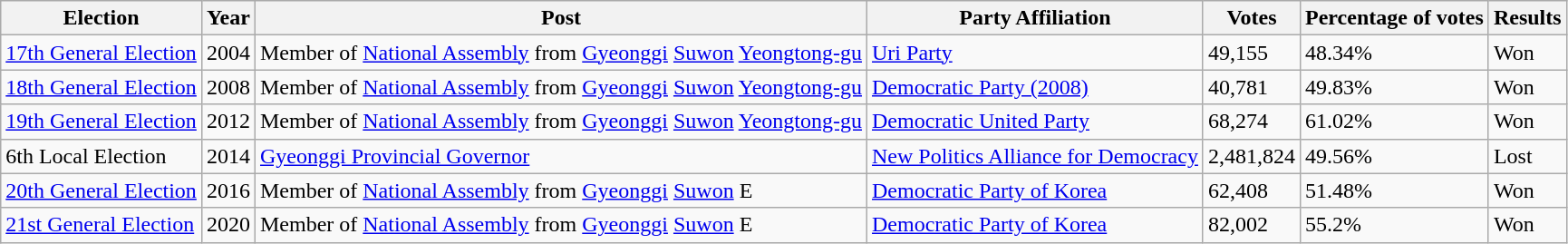<table class="wikitable">
<tr>
<th>Election</th>
<th>Year</th>
<th>Post</th>
<th>Party Affiliation</th>
<th>Votes</th>
<th>Percentage of votes</th>
<th>Results</th>
</tr>
<tr>
<td><a href='#'>17th General Election</a></td>
<td>2004</td>
<td>Member of <a href='#'>National Assembly</a> from <a href='#'>Gyeonggi</a> <a href='#'>Suwon</a> <a href='#'>Yeongtong-gu</a></td>
<td><a href='#'>Uri Party</a></td>
<td>49,155</td>
<td>48.34%</td>
<td>Won</td>
</tr>
<tr>
<td><a href='#'>18th General Election</a></td>
<td>2008</td>
<td>Member of <a href='#'>National Assembly</a> from <a href='#'>Gyeonggi</a> <a href='#'>Suwon</a> <a href='#'>Yeongtong-gu</a></td>
<td><a href='#'>Democratic Party (2008)</a></td>
<td>40,781</td>
<td>49.83%</td>
<td>Won</td>
</tr>
<tr>
<td><a href='#'>19th General Election</a></td>
<td>2012</td>
<td>Member of <a href='#'>National Assembly</a> from <a href='#'>Gyeonggi</a> <a href='#'>Suwon</a> <a href='#'>Yeongtong-gu</a></td>
<td><a href='#'>Democratic United Party</a></td>
<td>68,274</td>
<td>61.02%</td>
<td>Won</td>
</tr>
<tr>
<td>6th Local Election</td>
<td>2014</td>
<td><a href='#'>Gyeonggi Provincial Governor</a></td>
<td><a href='#'>New Politics Alliance for Democracy</a></td>
<td>2,481,824</td>
<td>49.56%</td>
<td>Lost</td>
</tr>
<tr>
<td><a href='#'>20th General Election</a></td>
<td>2016</td>
<td>Member of <a href='#'>National Assembly</a> from <a href='#'>Gyeonggi</a> <a href='#'>Suwon</a> E</td>
<td><a href='#'>Democratic Party of Korea</a></td>
<td>62,408</td>
<td>51.48%</td>
<td>Won</td>
</tr>
<tr>
<td><a href='#'>21st General Election</a></td>
<td>2020</td>
<td>Member of <a href='#'>National Assembly</a> from <a href='#'>Gyeonggi</a> <a href='#'>Suwon</a> E</td>
<td><a href='#'>Democratic Party of Korea</a></td>
<td>82,002</td>
<td>55.2%</td>
<td>Won</td>
</tr>
</table>
